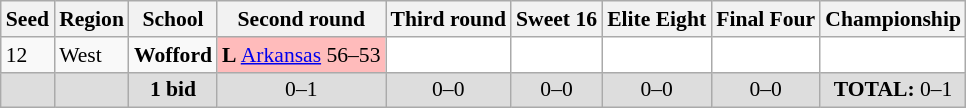<table class="sortable wikitable" style="white-space:nowrap; font-size:90%;">
<tr>
<th>Seed</th>
<th>Region</th>
<th>School</th>
<th>Second round</th>
<th>Third round</th>
<th>Sweet 16</th>
<th>Elite Eight</th>
<th>Final Four</th>
<th>Championship</th>
</tr>
<tr>
<td>12</td>
<td>West</td>
<td><strong>Wofford</strong></td>
<td style="background:#fbb;"><strong>L</strong> <a href='#'>Arkansas</a> 56–53</td>
<td style="background:#fff;"></td>
<td style="background:#fff;"></td>
<td style="background:#fff;"></td>
<td style="background:#fff;"></td>
<td style="background:#fff;"></td>
</tr>
<tr class="sortbottom"  style="text-align:center; background:#ddd;">
<td></td>
<td></td>
<td><strong>1 bid</strong></td>
<td>0–1 </td>
<td>0–0 </td>
<td>0–0 </td>
<td>0–0 </td>
<td>0–0 </td>
<td><strong>TOTAL:</strong> 0–1 </td>
</tr>
</table>
